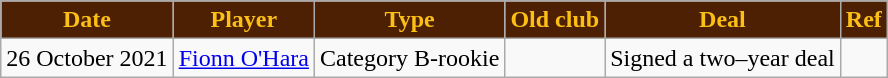<table class="wikitable" style="text-align:center">
<tr>
<th style="background: #4D2004; color: #FBBF15">Date</th>
<th style="background: #4D2004; color: #FBBF15">Player</th>
<th style="background: #4D2004; color: #FBBF15">Type</th>
<th style="background: #4D2004; color: #FBBF15">Old club</th>
<th style="background: #4D2004; color: #FBBF15">Deal</th>
<th style="background: #4D2004; color: #FBBF15">Ref</th>
</tr>
<tr>
<td>26 October 2021</td>
<td><a href='#'>Fionn O'Hara</a></td>
<td>Category B-rookie</td>
<td></td>
<td>Signed a two–year deal</td>
<td></td>
</tr>
</table>
